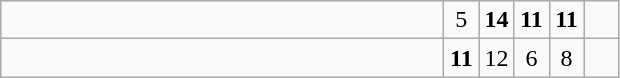<table class="wikitable">
<tr>
<td style="width:18em"><strong></strong></td>
<td align=center style="width:1em">5</td>
<td align=center style="width:1em"><strong>14</strong></td>
<td align=center style="width:1em"><strong>11</strong></td>
<td align=center style="width:1em"><strong>11</strong></td>
<td align=center style="width:1em"></td>
</tr>
<tr>
<td style="width:18em"></td>
<td align=center style="width:1em"><strong>11</strong></td>
<td align=center style="width:1em">12</td>
<td align=center style="width:1em">6</td>
<td align=center style="width:1em">8</td>
<td align=center style="width:1em"></td>
</tr>
</table>
